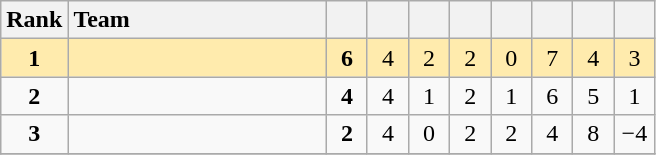<table class="wikitable" style="text-align:center">
<tr>
<th width=30>Rank</th>
<th width=165 style="text-align:left">Team</th>
<th width=20></th>
<th width=20></th>
<th width=20></th>
<th width=20></th>
<th width=20></th>
<th width=20></th>
<th width=20></th>
<th width=20></th>
</tr>
<tr bgcolor="#ffebad">
<td><strong>1</strong></td>
<td align="left"></td>
<td><strong>6</strong></td>
<td>4</td>
<td>2</td>
<td>2</td>
<td>0</td>
<td>7</td>
<td>4</td>
<td>3</td>
</tr>
<tr>
<td><strong>2</strong></td>
<td align="left"></td>
<td><strong>4</strong></td>
<td>4</td>
<td>1</td>
<td>2</td>
<td>1</td>
<td>6</td>
<td>5</td>
<td>1</td>
</tr>
<tr>
<td><strong>3</strong></td>
<td align="left"></td>
<td><strong>2</strong></td>
<td>4</td>
<td>0</td>
<td>2</td>
<td>2</td>
<td>4</td>
<td>8</td>
<td>−4</td>
</tr>
<tr>
</tr>
</table>
